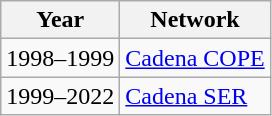<table class="wikitable">
<tr>
<th>Year</th>
<th>Network</th>
</tr>
<tr>
<td>1998–1999</td>
<td><a href='#'>Cadena COPE</a></td>
</tr>
<tr>
<td>1999–2022</td>
<td><a href='#'>Cadena SER</a></td>
</tr>
</table>
